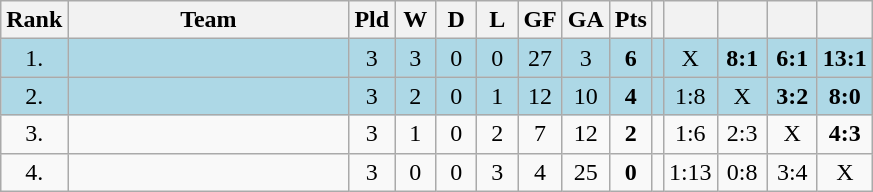<table class="wikitable">
<tr>
<th bgcolor="#efefef">Rank</th>
<th bgcolor="#efefef" width="180">Team</th>
<th bgcolor="#efefef" width="20">Pld</th>
<th bgcolor="#efefef" width="20">W</th>
<th bgcolor="#efefef" width="20">D</th>
<th bgcolor="#efefef" width="20">L</th>
<th bgcolor="#efefef" width="20">GF</th>
<th bgcolor="#efefef" width="20">GA</th>
<th bgcolor="#efefef" width="20">Pts</th>
<th bgcolor="#efefef"></th>
<th bgcolor="#efefef" width="26"></th>
<th bgcolor="#efefef" width="26"></th>
<th bgcolor="#efefef" width="26"></th>
<th bgcolor="#efefef" width="26"></th>
</tr>
<tr align=center bgcolor=lightblue>
<td>1.</td>
<td align=left></td>
<td>3</td>
<td>3</td>
<td>0</td>
<td>0</td>
<td>27</td>
<td>3</td>
<td><strong>6</strong></td>
<td></td>
<td>X</td>
<td><strong>8:1</strong></td>
<td><strong>6:1</strong></td>
<td><strong>13:1</strong></td>
</tr>
<tr align=center bgcolor=lightblue>
<td>2.</td>
<td align=left></td>
<td>3</td>
<td>2</td>
<td>0</td>
<td>1</td>
<td>12</td>
<td>10</td>
<td><strong>4</strong></td>
<td></td>
<td>1:8</td>
<td>X</td>
<td><strong>3:2</strong></td>
<td><strong>8:0</strong></td>
</tr>
<tr align=center>
<td>3.</td>
<td align=left></td>
<td>3</td>
<td>1</td>
<td>0</td>
<td>2</td>
<td>7</td>
<td>12</td>
<td><strong>2</strong></td>
<td></td>
<td>1:6</td>
<td>2:3</td>
<td>X</td>
<td><strong>4:3</strong></td>
</tr>
<tr align=center>
<td>4.</td>
<td align=left></td>
<td>3</td>
<td>0</td>
<td>0</td>
<td>3</td>
<td>4</td>
<td>25</td>
<td><strong>0</strong></td>
<td></td>
<td>1:13</td>
<td>0:8</td>
<td>3:4</td>
<td>X</td>
</tr>
</table>
